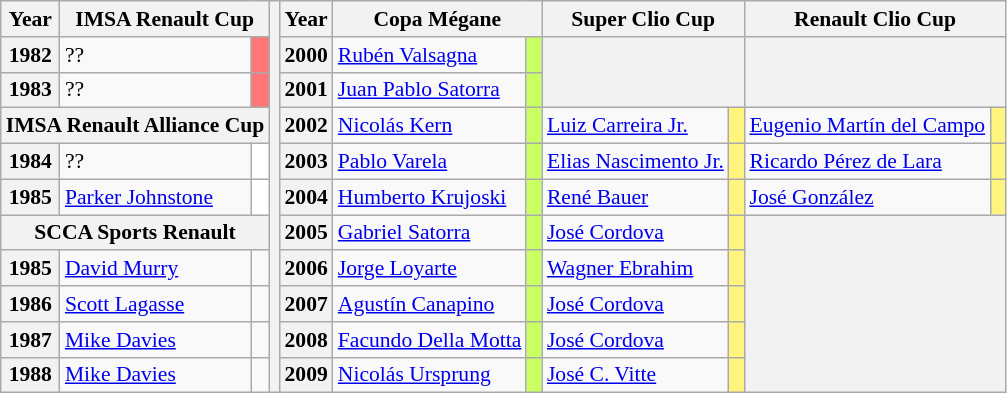<table class="wikitable" style="font-size:90%">
<tr>
<th>Year</th>
<th colspan=2> IMSA Renault Cup</th>
<th rowspan=11></th>
<th>Year</th>
<th colspan=2> Copa Mégane</th>
<th colspan=2> Super Clio Cup</th>
<th colspan=2> Renault Clio Cup</th>
</tr>
<tr>
<th>1982</th>
<td> ??</td>
<td bgcolor="#ff7676"> </td>
<th>2000</th>
<td> <a href='#'>Rubén Valsagna</a></td>
<td bgcolor="#c9ff63"> </td>
<th rowspan=2 colspan=2></th>
<th rowspan=2 colspan=2></th>
</tr>
<tr>
<th>1983</th>
<td> ??</td>
<td bgcolor="#ff7676"> </td>
<th>2001</th>
<td> <a href='#'>Juan Pablo Satorra</a></td>
<td bgcolor="#c9ff63"> </td>
</tr>
<tr>
<th colspan=3> IMSA Renault Alliance Cup</th>
<th>2002</th>
<td> <a href='#'>Nicolás Kern</a></td>
<td bgcolor="#c9ff63"> </td>
<td> <a href='#'>Luiz Carreira Jr.</a></td>
<td bgcolor="#fff57e"> </td>
<td> <a href='#'>Eugenio Martín del Campo</a></td>
<td bgcolor="#fff57e"> </td>
</tr>
<tr>
<th>1984</th>
<td>??</td>
<td bgcolor="#ffffff"></td>
<th>2003</th>
<td> <a href='#'>Pablo Varela</a></td>
<td bgcolor="#c9ff63"> </td>
<td> <a href='#'>Elias Nascimento Jr.</a></td>
<td bgcolor="#fff57e"> </td>
<td> <a href='#'>Ricardo Pérez de Lara</a></td>
<td bgcolor="#fff57e"> </td>
</tr>
<tr>
<th>1985</th>
<td> <a href='#'>Parker Johnstone</a></td>
<td bgcolor="#ffffff"></td>
<th>2004</th>
<td> <a href='#'>Humberto Krujoski</a></td>
<td bgcolor="#c9ff63"> </td>
<td> <a href='#'>René Bauer</a></td>
<td bgcolor="#fff57e"> </td>
<td> <a href='#'>José González</a></td>
<td bgcolor="#fff57e"> </td>
</tr>
<tr>
<th colspan=3> SCCA Sports Renault</th>
<th>2005</th>
<td> <a href='#'>Gabriel Satorra</a></td>
<td bgcolor="#c9ff63"> </td>
<td> <a href='#'>José Cordova</a></td>
<td bgcolor="#fff57e"> </td>
<th rowspan=5 colspan=2></th>
</tr>
<tr>
<th>1985</th>
<td> <a href='#'>David Murry</a></td>
<td></td>
<th>2006</th>
<td> <a href='#'>Jorge Loyarte</a></td>
<td bgcolor="#c9ff63"> </td>
<td> <a href='#'>Wagner Ebrahim</a></td>
<td bgcolor="#fff57e"> </td>
</tr>
<tr>
<th>1986</th>
<td> <a href='#'>Scott Lagasse</a></td>
<td></td>
<th>2007</th>
<td> <a href='#'>Agustín Canapino</a></td>
<td bgcolor="#c9ff63"> </td>
<td> <a href='#'>José Cordova</a></td>
<td bgcolor="#fff57e"> </td>
</tr>
<tr>
<th>1987</th>
<td> <a href='#'>Mike Davies</a></td>
<td></td>
<th>2008</th>
<td> <a href='#'>Facundo Della Motta</a></td>
<td bgcolor="#c9ff63"> </td>
<td> <a href='#'>José Cordova</a></td>
<td bgcolor="#fff57e"> </td>
</tr>
<tr>
<th>1988</th>
<td> <a href='#'>Mike Davies</a></td>
<td></td>
<th>2009</th>
<td> <a href='#'>Nicolás Ursprung</a></td>
<td bgcolor="#c9ff63"> </td>
<td> <a href='#'>José C. Vitte</a></td>
<td bgcolor="#fff57e"> </td>
</tr>
</table>
